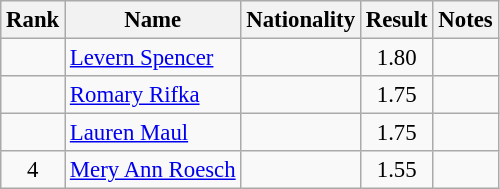<table class="wikitable sortable" style="text-align:center;font-size:95%">
<tr>
<th>Rank</th>
<th>Name</th>
<th>Nationality</th>
<th>Result</th>
<th>Notes</th>
</tr>
<tr>
<td></td>
<td align=left><a href='#'>Levern Spencer</a></td>
<td align=left></td>
<td>1.80</td>
<td></td>
</tr>
<tr>
<td></td>
<td align=left><a href='#'>Romary Rifka</a></td>
<td align=left></td>
<td>1.75</td>
<td></td>
</tr>
<tr>
<td></td>
<td align=left><a href='#'>Lauren Maul</a></td>
<td align=left></td>
<td>1.75</td>
<td></td>
</tr>
<tr>
<td>4</td>
<td align=left><a href='#'>Mery Ann Roesch</a></td>
<td align=left></td>
<td>1.55</td>
<td></td>
</tr>
</table>
